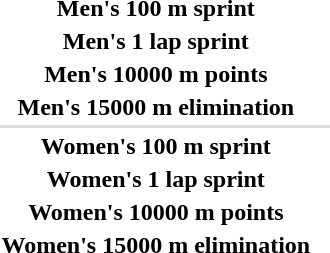<table>
<tr>
<th scope="row">Men's 100 m sprint</th>
<td></td>
<td></td>
<td></td>
</tr>
<tr>
<th scope="row">Men's 1 lap sprint</th>
<td></td>
<td></td>
<td></td>
</tr>
<tr>
<th scope="row">Men's 10000 m points</th>
<td></td>
<td></td>
<td></td>
</tr>
<tr>
<th scope="row">Men's 15000 m elimination</th>
<td></td>
<td></td>
<td></td>
</tr>
<tr bgcolor=#DDDDDD>
<td colspan=4></td>
</tr>
<tr>
<th scope="row">Women's 100 m sprint</th>
<td></td>
<td></td>
<td></td>
</tr>
<tr>
<th scope="row">Women's 1 lap sprint</th>
<td></td>
<td></td>
<td></td>
</tr>
<tr>
<th scope="row">Women's 10000 m points</th>
<td></td>
<td></td>
<td></td>
</tr>
<tr>
<th scope="row">Women's 15000 m elimination</th>
<td></td>
<td></td>
<td></td>
</tr>
</table>
